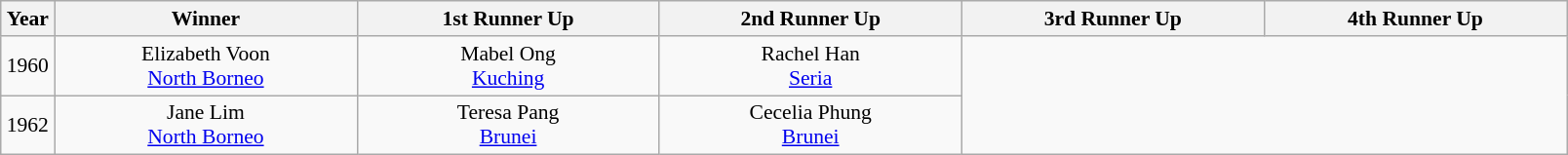<table class="wikitable" style="font-size: 90%;text-align:center">
<tr>
<th width="30">Year</th>
<th width="200">Winner<br></th>
<th width="200">1st Runner Up<br></th>
<th width="200">2nd Runner Up<br></th>
<th width="200">3rd Runner Up<br></th>
<th width="200">4th Runner Up<br></th>
</tr>
<tr>
<td>1960</td>
<td>Elizabeth Voon<br><a href='#'>North Borneo</a></td>
<td>Mabel Ong<br><a href='#'>Kuching</a></td>
<td>Rachel Han<br><a href='#'>Seria</a></td>
<td colspan="2" rowspan="2"></td>
</tr>
<tr>
<td>1962</td>
<td>Jane Lim<br><a href='#'>North Borneo</a></td>
<td>Teresa Pang<br><a href='#'>Brunei</a></td>
<td>Cecelia Phung<br><a href='#'>Brunei</a></td>
</tr>
</table>
